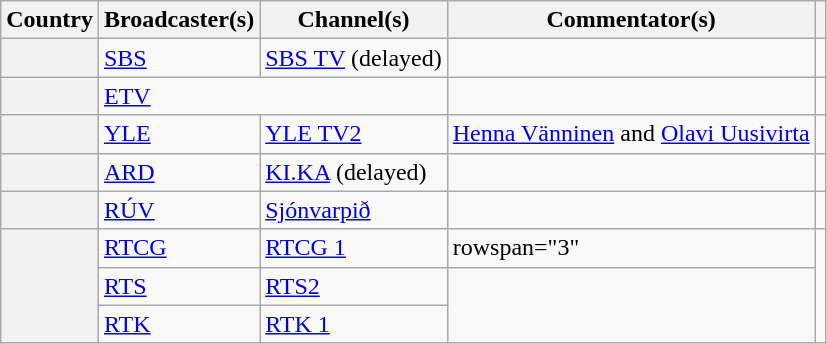<table class="wikitable plainrowheaders">
<tr>
<th scope="col">Country</th>
<th scope="col">Broadcaster(s)</th>
<th>Channel(s)</th>
<th scope="col">Commentator(s)</th>
<th scope="col"></th>
</tr>
<tr>
<th scope="row"></th>
<td><a href='#'>SBS</a></td>
<td><a href='#'>SBS TV</a> (delayed)</td>
<td></td>
<td></td>
</tr>
<tr>
<th scope="row"></th>
<td colspan="2"><a href='#'>ETV</a></td>
<td></td>
<td></td>
</tr>
<tr>
<th scope="row"></th>
<td><a href='#'>YLE</a></td>
<td><a href='#'>YLE TV2</a></td>
<td><a href='#'>Henna Vänninen</a> and <a href='#'>Olavi Uusivirta</a></td>
<td></td>
</tr>
<tr>
<th scope="row"></th>
<td><a href='#'>ARD</a></td>
<td><a href='#'>KI.KA</a> (delayed)</td>
<td></td>
<td></td>
</tr>
<tr>
<th scope="row"></th>
<td><a href='#'>RÚV</a></td>
<td><a href='#'>Sjónvarpið</a></td>
<td></td>
<td></td>
</tr>
<tr>
<th rowspan="3" scope="row"></th>
<td><a href='#'>RTCG</a></td>
<td><a href='#'>RTCG 1</a></td>
<td>rowspan="3" </td>
<td rowspan="3"></td>
</tr>
<tr>
<td><a href='#'>RTS</a></td>
<td><a href='#'>RTS2</a></td>
</tr>
<tr>
<td><a href='#'>RTK</a></td>
<td><a href='#'>RTK 1</a></td>
</tr>
</table>
